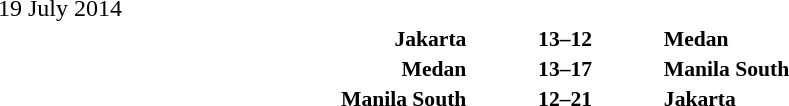<table style="width:100%;" cellspacing="1">
<tr>
<th width=25%></th>
<th width=2%></th>
<th width=6%></th>
<th width=2%></th>
<th width=25%></th>
</tr>
<tr>
<td>19 July 2014</td>
</tr>
<tr style=font-size:90%>
<td align=right><strong>Jakarta </strong></td>
<td></td>
<td align=center><strong>13–12</strong></td>
<td></td>
<td><strong> Medan</strong></td>
<td></td>
</tr>
<tr style=font-size:90%>
<td align=right><strong>Medan </strong></td>
<td></td>
<td align=center><strong>13–17</strong></td>
<td></td>
<td><strong> Manila South</strong></td>
<td></td>
</tr>
<tr style=font-size:90%>
<td align=right><strong>Manila South </strong></td>
<td></td>
<td align=center><strong>12–21</strong></td>
<td></td>
<td><strong> Jakarta</strong></td>
<td></td>
</tr>
</table>
